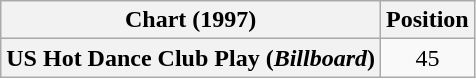<table class="wikitable plainrowheaders" style="text-align:center">
<tr>
<th scope="col">Chart (1997)</th>
<th scope="col">Position</th>
</tr>
<tr>
<th scope="row">US Hot Dance Club Play (<em>Billboard</em>)</th>
<td>45</td>
</tr>
</table>
